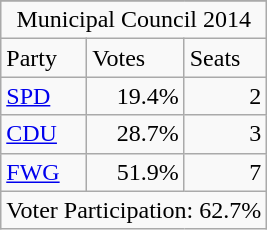<table class=wikitable>
<tr>
</tr>
<tr>
<td colspan=6 align=center>Municipal Council 2014</td>
</tr>
<tr>
<td>Party</td>
<td>Votes</td>
<td>Seats</td>
</tr>
<tr>
<td><a href='#'>SPD</a></td>
<td align=right>19.4%</td>
<td align=right>2</td>
</tr>
<tr>
<td><a href='#'>CDU</a></td>
<td align=right>28.7%</td>
<td align=right>3</td>
</tr>
<tr>
<td><a href='#'>FWG</a></td>
<td align=right>51.9%</td>
<td align=right>7</td>
</tr>
<tr>
<td colspan=6 align=center>Voter Participation: 62.7%</td>
</tr>
</table>
